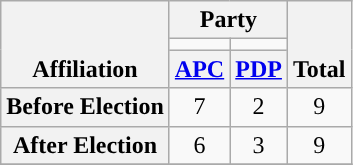<table class=wikitable style="text-align:center">
<tr style="vertical-align:bottom;">
<th rowspan=3>Affiliation</th>
<th colspan="2">Party</th>
<th rowspan=3>Total</th>
</tr>
<tr>
<td style="background-color:"></td>
<td style="background-color:"></td>
</tr>
<tr>
<th><a href='#'>APC</a></th>
<th><a href='#'>PDP</a></th>
</tr>
<tr>
<th>Before Election</th>
<td>7</td>
<td>2</td>
<td>9</td>
</tr>
<tr>
<th>After Election</th>
<td>6</td>
<td>3</td>
<td>9</td>
</tr>
<tr>
</tr>
</table>
